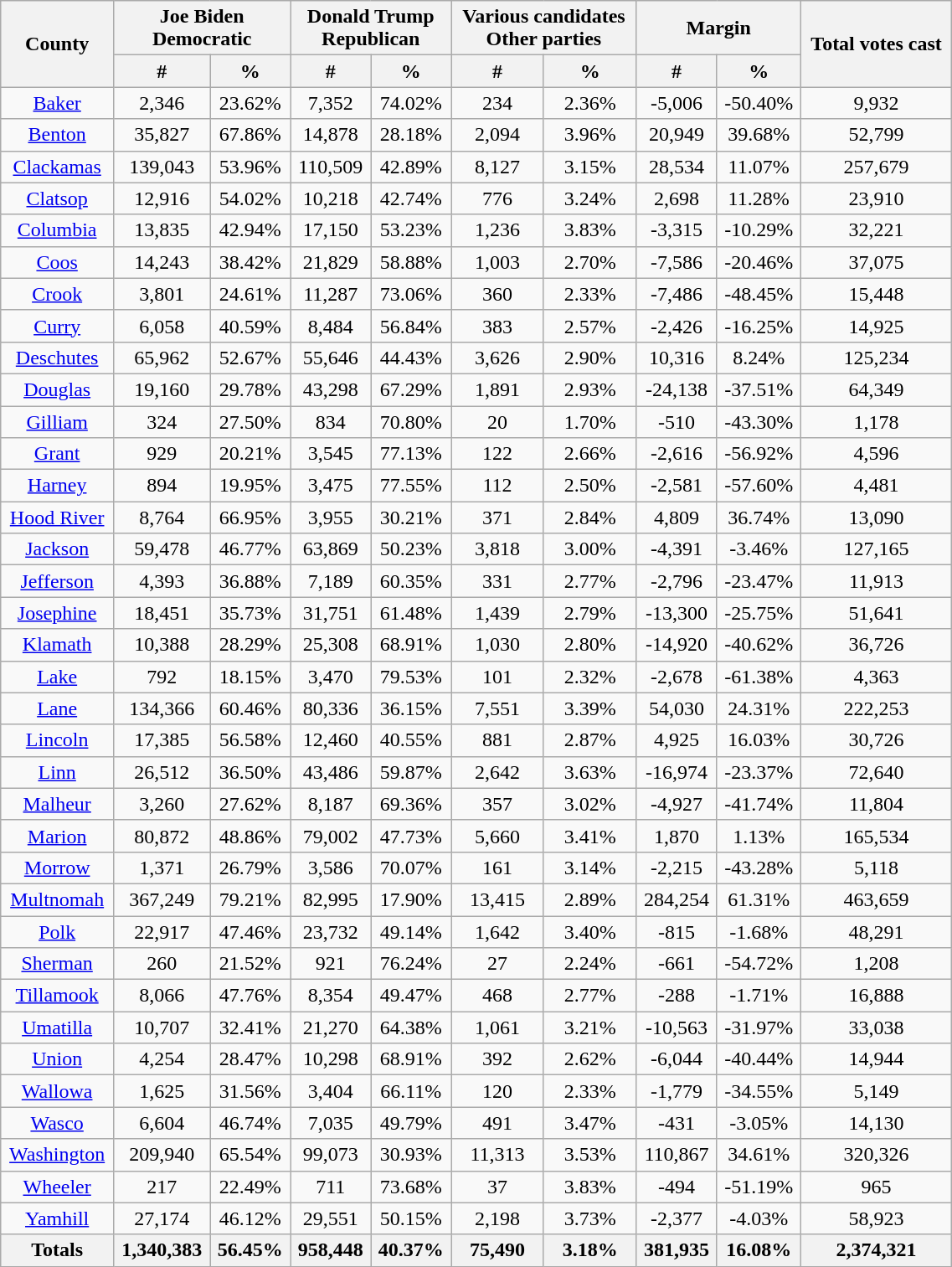<table width="60%"  class="wikitable sortable" style="text-align:center">
<tr>
<th style="text-align:center;" rowspan="2">County</th>
<th style="text-align:center;" colspan="2">Joe Biden<br>Democratic</th>
<th style="text-align:center;" colspan="2">Donald Trump<br>Republican</th>
<th style="text-align:center;" colspan="2">Various candidates<br>Other parties</th>
<th style="text-align:center;" colspan="2">Margin</th>
<th style="text-align:center;" rowspan="2">Total votes cast</th>
</tr>
<tr>
<th style="text-align:center;" data-sort-type="number">#</th>
<th style="text-align:center;" data-sort-type="number">%</th>
<th style="text-align:center;" data-sort-type="number">#</th>
<th style="text-align:center;" data-sort-type="number">%</th>
<th style="text-align:center;" data-sort-type="number">#</th>
<th style="text-align:center;" data-sort-type="number">%</th>
<th style="text-align:center;" data-sort-type="number">#</th>
<th style="text-align:center;" data-sort-type="number">%</th>
</tr>
<tr style="text-align:center;">
<td><a href='#'>Baker</a></td>
<td>2,346</td>
<td>23.62%</td>
<td>7,352</td>
<td>74.02%</td>
<td>234</td>
<td>2.36%</td>
<td>-5,006</td>
<td>-50.40%</td>
<td>9,932</td>
</tr>
<tr style="text-align:center;">
<td><a href='#'>Benton</a></td>
<td>35,827</td>
<td>67.86%</td>
<td>14,878</td>
<td>28.18%</td>
<td>2,094</td>
<td>3.96%</td>
<td>20,949</td>
<td>39.68%</td>
<td>52,799</td>
</tr>
<tr style="text-align:center;">
<td><a href='#'>Clackamas</a></td>
<td>139,043</td>
<td>53.96%</td>
<td>110,509</td>
<td>42.89%</td>
<td>8,127</td>
<td>3.15%</td>
<td>28,534</td>
<td>11.07%</td>
<td>257,679</td>
</tr>
<tr style="text-align:center;">
<td><a href='#'>Clatsop</a></td>
<td>12,916</td>
<td>54.02%</td>
<td>10,218</td>
<td>42.74%</td>
<td>776</td>
<td>3.24%</td>
<td>2,698</td>
<td>11.28%</td>
<td>23,910</td>
</tr>
<tr style="text-align:center;">
<td><a href='#'>Columbia</a></td>
<td>13,835</td>
<td>42.94%</td>
<td>17,150</td>
<td>53.23%</td>
<td>1,236</td>
<td>3.83%</td>
<td>-3,315</td>
<td>-10.29%</td>
<td>32,221</td>
</tr>
<tr style="text-align:center;">
<td><a href='#'>Coos</a></td>
<td>14,243</td>
<td>38.42%</td>
<td>21,829</td>
<td>58.88%</td>
<td>1,003</td>
<td>2.70%</td>
<td>-7,586</td>
<td>-20.46%</td>
<td>37,075</td>
</tr>
<tr style="text-align:center;">
<td><a href='#'>Crook</a></td>
<td>3,801</td>
<td>24.61%</td>
<td>11,287</td>
<td>73.06%</td>
<td>360</td>
<td>2.33%</td>
<td>-7,486</td>
<td>-48.45%</td>
<td>15,448</td>
</tr>
<tr style="text-align:center;">
<td><a href='#'>Curry</a></td>
<td>6,058</td>
<td>40.59%</td>
<td>8,484</td>
<td>56.84%</td>
<td>383</td>
<td>2.57%</td>
<td>-2,426</td>
<td>-16.25%</td>
<td>14,925</td>
</tr>
<tr style="text-align:center;">
<td><a href='#'>Deschutes</a></td>
<td>65,962</td>
<td>52.67%</td>
<td>55,646</td>
<td>44.43%</td>
<td>3,626</td>
<td>2.90%</td>
<td>10,316</td>
<td>8.24%</td>
<td>125,234</td>
</tr>
<tr style="text-align:center;">
<td><a href='#'>Douglas</a></td>
<td>19,160</td>
<td>29.78%</td>
<td>43,298</td>
<td>67.29%</td>
<td>1,891</td>
<td>2.93%</td>
<td>-24,138</td>
<td>-37.51%</td>
<td>64,349</td>
</tr>
<tr style="text-align:center;">
<td><a href='#'>Gilliam</a></td>
<td>324</td>
<td>27.50%</td>
<td>834</td>
<td>70.80%</td>
<td>20</td>
<td>1.70%</td>
<td>-510</td>
<td>-43.30%</td>
<td>1,178</td>
</tr>
<tr style="text-align:center;">
<td><a href='#'>Grant</a></td>
<td>929</td>
<td>20.21%</td>
<td>3,545</td>
<td>77.13%</td>
<td>122</td>
<td>2.66%</td>
<td>-2,616</td>
<td>-56.92%</td>
<td>4,596</td>
</tr>
<tr style="text-align:center;">
<td><a href='#'>Harney</a></td>
<td>894</td>
<td>19.95%</td>
<td>3,475</td>
<td>77.55%</td>
<td>112</td>
<td>2.50%</td>
<td>-2,581</td>
<td>-57.60%</td>
<td>4,481</td>
</tr>
<tr style="text-align:center;">
<td><a href='#'>Hood River</a></td>
<td>8,764</td>
<td>66.95%</td>
<td>3,955</td>
<td>30.21%</td>
<td>371</td>
<td>2.84%</td>
<td>4,809</td>
<td>36.74%</td>
<td>13,090</td>
</tr>
<tr style="text-align:center;">
<td><a href='#'>Jackson</a></td>
<td>59,478</td>
<td>46.77%</td>
<td>63,869</td>
<td>50.23%</td>
<td>3,818</td>
<td>3.00%</td>
<td>-4,391</td>
<td>-3.46%</td>
<td>127,165</td>
</tr>
<tr style="text-align:center;">
<td><a href='#'>Jefferson</a></td>
<td>4,393</td>
<td>36.88%</td>
<td>7,189</td>
<td>60.35%</td>
<td>331</td>
<td>2.77%</td>
<td>-2,796</td>
<td>-23.47%</td>
<td>11,913</td>
</tr>
<tr style="text-align:center;">
<td><a href='#'>Josephine</a></td>
<td>18,451</td>
<td>35.73%</td>
<td>31,751</td>
<td>61.48%</td>
<td>1,439</td>
<td>2.79%</td>
<td>-13,300</td>
<td>-25.75%</td>
<td>51,641</td>
</tr>
<tr style="text-align:center;">
<td><a href='#'>Klamath</a></td>
<td>10,388</td>
<td>28.29%</td>
<td>25,308</td>
<td>68.91%</td>
<td>1,030</td>
<td>2.80%</td>
<td>-14,920</td>
<td>-40.62%</td>
<td>36,726</td>
</tr>
<tr style="text-align:center;">
<td><a href='#'>Lake</a></td>
<td>792</td>
<td>18.15%</td>
<td>3,470</td>
<td>79.53%</td>
<td>101</td>
<td>2.32%</td>
<td>-2,678</td>
<td>-61.38%</td>
<td>4,363</td>
</tr>
<tr style="text-align:center;">
<td><a href='#'>Lane</a></td>
<td>134,366</td>
<td>60.46%</td>
<td>80,336</td>
<td>36.15%</td>
<td>7,551</td>
<td>3.39%</td>
<td>54,030</td>
<td>24.31%</td>
<td>222,253</td>
</tr>
<tr style="text-align:center;">
<td><a href='#'>Lincoln</a></td>
<td>17,385</td>
<td>56.58%</td>
<td>12,460</td>
<td>40.55%</td>
<td>881</td>
<td>2.87%</td>
<td>4,925</td>
<td>16.03%</td>
<td>30,726</td>
</tr>
<tr style="text-align:center;">
<td><a href='#'>Linn</a></td>
<td>26,512</td>
<td>36.50%</td>
<td>43,486</td>
<td>59.87%</td>
<td>2,642</td>
<td>3.63%</td>
<td>-16,974</td>
<td>-23.37%</td>
<td>72,640</td>
</tr>
<tr style="text-align:center;">
<td><a href='#'>Malheur</a></td>
<td>3,260</td>
<td>27.62%</td>
<td>8,187</td>
<td>69.36%</td>
<td>357</td>
<td>3.02%</td>
<td>-4,927</td>
<td>-41.74%</td>
<td>11,804</td>
</tr>
<tr style="text-align:center;">
<td><a href='#'>Marion</a></td>
<td>80,872</td>
<td>48.86%</td>
<td>79,002</td>
<td>47.73%</td>
<td>5,660</td>
<td>3.41%</td>
<td>1,870</td>
<td>1.13%</td>
<td>165,534</td>
</tr>
<tr style="text-align:center;">
<td><a href='#'>Morrow</a></td>
<td>1,371</td>
<td>26.79%</td>
<td>3,586</td>
<td>70.07%</td>
<td>161</td>
<td>3.14%</td>
<td>-2,215</td>
<td>-43.28%</td>
<td>5,118</td>
</tr>
<tr style="text-align:center;">
<td><a href='#'>Multnomah</a></td>
<td>367,249</td>
<td>79.21%</td>
<td>82,995</td>
<td>17.90%</td>
<td>13,415</td>
<td>2.89%</td>
<td>284,254</td>
<td>61.31%</td>
<td>463,659</td>
</tr>
<tr style="text-align:center;">
<td><a href='#'>Polk</a></td>
<td>22,917</td>
<td>47.46%</td>
<td>23,732</td>
<td>49.14%</td>
<td>1,642</td>
<td>3.40%</td>
<td>-815</td>
<td>-1.68%</td>
<td>48,291</td>
</tr>
<tr style="text-align:center;">
<td><a href='#'>Sherman</a></td>
<td>260</td>
<td>21.52%</td>
<td>921</td>
<td>76.24%</td>
<td>27</td>
<td>2.24%</td>
<td>-661</td>
<td>-54.72%</td>
<td>1,208</td>
</tr>
<tr style="text-align:center;">
<td><a href='#'>Tillamook</a></td>
<td>8,066</td>
<td>47.76%</td>
<td>8,354</td>
<td>49.47%</td>
<td>468</td>
<td>2.77%</td>
<td>-288</td>
<td>-1.71%</td>
<td>16,888</td>
</tr>
<tr style="text-align:center;">
<td><a href='#'>Umatilla</a></td>
<td>10,707</td>
<td>32.41%</td>
<td>21,270</td>
<td>64.38%</td>
<td>1,061</td>
<td>3.21%</td>
<td>-10,563</td>
<td>-31.97%</td>
<td>33,038</td>
</tr>
<tr style="text-align:center;">
<td><a href='#'>Union</a></td>
<td>4,254</td>
<td>28.47%</td>
<td>10,298</td>
<td>68.91%</td>
<td>392</td>
<td>2.62%</td>
<td>-6,044</td>
<td>-40.44%</td>
<td>14,944</td>
</tr>
<tr style="text-align:center;">
<td><a href='#'>Wallowa</a></td>
<td>1,625</td>
<td>31.56%</td>
<td>3,404</td>
<td>66.11%</td>
<td>120</td>
<td>2.33%</td>
<td>-1,779</td>
<td>-34.55%</td>
<td>5,149</td>
</tr>
<tr style="text-align:center;">
<td><a href='#'>Wasco</a></td>
<td>6,604</td>
<td>46.74%</td>
<td>7,035</td>
<td>49.79%</td>
<td>491</td>
<td>3.47%</td>
<td>-431</td>
<td>-3.05%</td>
<td>14,130</td>
</tr>
<tr style="text-align:center;">
<td><a href='#'>Washington</a></td>
<td>209,940</td>
<td>65.54%</td>
<td>99,073</td>
<td>30.93%</td>
<td>11,313</td>
<td>3.53%</td>
<td>110,867</td>
<td>34.61%</td>
<td>320,326</td>
</tr>
<tr style="text-align:center;">
<td><a href='#'>Wheeler</a></td>
<td>217</td>
<td>22.49%</td>
<td>711</td>
<td>73.68%</td>
<td>37</td>
<td>3.83%</td>
<td>-494</td>
<td>-51.19%</td>
<td>965</td>
</tr>
<tr style="text-align:center;">
<td><a href='#'>Yamhill</a></td>
<td>27,174</td>
<td>46.12%</td>
<td>29,551</td>
<td>50.15%</td>
<td>2,198</td>
<td>3.73%</td>
<td>-2,377</td>
<td>-4.03%</td>
<td>58,923</td>
</tr>
<tr>
<th>Totals</th>
<th>1,340,383</th>
<th>56.45%</th>
<th>958,448</th>
<th>40.37%</th>
<th>75,490</th>
<th>3.18%</th>
<th>381,935</th>
<th>16.08%</th>
<th>2,374,321</th>
</tr>
</table>
